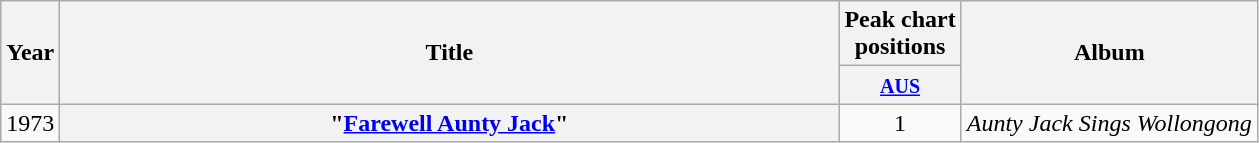<table class="wikitable plainrowheaders" style="text-align:center;" border="1">
<tr>
<th scope="col" rowspan="2">Year</th>
<th scope="col" rowspan="2" style="width:32em;">Title</th>
<th scope="col" colspan="1">Peak chart<br>positions</th>
<th scope="col" rowspan="2">Album</th>
</tr>
<tr>
<th scope="col" style="text-align:center;"><small><a href='#'>AUS</a></small><br></th>
</tr>
<tr>
<td>1973</td>
<th scope="row">"<a href='#'>Farewell Aunty Jack</a>"</th>
<td style="text-align:center;">1</td>
<td><em>Aunty Jack Sings Wollongong</em></td>
</tr>
</table>
